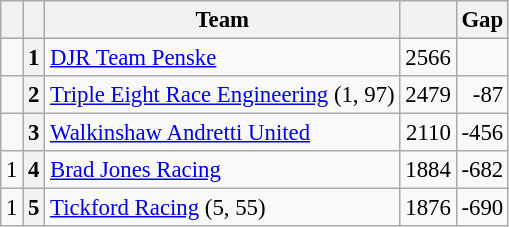<table class="wikitable" style="font-size: 95%;">
<tr>
<th></th>
<th></th>
<th>Team</th>
<th></th>
<th>Gap</th>
</tr>
<tr>
<td align="left"></td>
<th>1</th>
<td><a href='#'>DJR Team Penske</a></td>
<td align="right">2566</td>
<td align="right"></td>
</tr>
<tr>
<td align="left"></td>
<th>2</th>
<td><a href='#'>Triple Eight Race Engineering</a> (1, 97)</td>
<td align="right">2479</td>
<td align="right">-87</td>
</tr>
<tr>
<td align="left"></td>
<th>3</th>
<td><a href='#'>Walkinshaw Andretti United</a></td>
<td align="right">2110</td>
<td align="right">-456</td>
</tr>
<tr>
<td align="left"> 1</td>
<th>4</th>
<td><a href='#'>Brad Jones Racing</a></td>
<td align="right">1884</td>
<td align="right">-682</td>
</tr>
<tr>
<td align="left"> 1</td>
<th>5</th>
<td><a href='#'>Tickford Racing</a> (5, 55)</td>
<td align="right">1876</td>
<td align="right">-690</td>
</tr>
</table>
